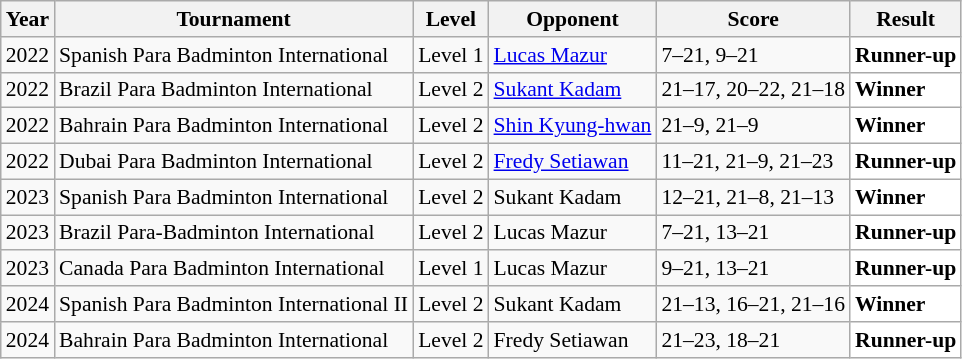<table class="sortable wikitable" style="font-size: 90%;">
<tr>
<th>Year</th>
<th>Tournament</th>
<th>Level</th>
<th>Opponent</th>
<th>Score</th>
<th>Result</th>
</tr>
<tr>
<td align="center">2022</td>
<td align="left">Spanish Para Badminton International</td>
<td align="left">Level 1</td>
<td align="left"> <a href='#'>Lucas Mazur</a></td>
<td align="left">7–21, 9–21</td>
<td style="text-align:left; background:white"> <strong>Runner-up</strong></td>
</tr>
<tr>
<td align="center">2022</td>
<td align="left">Brazil Para Badminton International</td>
<td align="left">Level 2</td>
<td align="left"> <a href='#'>Sukant Kadam</a></td>
<td align="left">21–17, 20–22, 21–18</td>
<td style="text-align:left; background:white"> <strong>Winner</strong></td>
</tr>
<tr>
<td align="center">2022</td>
<td align="left">Bahrain Para Badminton International</td>
<td align="left">Level 2</td>
<td align="left"> <a href='#'>Shin Kyung-hwan</a></td>
<td align="left">21–9, 21–9</td>
<td style="text-align:left; background:white"> <strong>Winner</strong></td>
</tr>
<tr>
<td align="center">2022</td>
<td align="left">Dubai Para Badminton International</td>
<td align="left">Level 2</td>
<td align="left"> <a href='#'>Fredy Setiawan</a></td>
<td align="left">11–21, 21–9, 21–23</td>
<td style="text-align:left; background:white"> <strong>Runner-up</strong></td>
</tr>
<tr>
<td align="center">2023</td>
<td align="left">Spanish Para Badminton International</td>
<td align="left">Level 2</td>
<td align="left"> Sukant Kadam</td>
<td align="left">12–21, 21–8, 21–13</td>
<td style="text-align:left; background:white"> <strong>Winner</strong></td>
</tr>
<tr>
<td align="center">2023</td>
<td align="left">Brazil Para-Badminton International</td>
<td align="left">Level 2</td>
<td align="left"> Lucas Mazur</td>
<td align="left">7–21, 13–21</td>
<td style="text-align:left; background:white"> <strong>Runner-up</strong></td>
</tr>
<tr>
<td align="center">2023</td>
<td align="left">Canada Para Badminton International</td>
<td align="left">Level 1</td>
<td align="left"> Lucas Mazur</td>
<td align="left">9–21, 13–21</td>
<td style="text-align:left; background:white"> <strong>Runner-up</strong></td>
</tr>
<tr>
<td align="center">2024</td>
<td align="left">Spanish Para Badminton International II</td>
<td align="left">Level 2</td>
<td align="left"> Sukant Kadam</td>
<td align="left">21–13, 16–21, 21–16</td>
<td style="text-align:left; background:white"> <strong>Winner</strong></td>
</tr>
<tr>
<td align="center">2024</td>
<td align="left">Bahrain Para Badminton International</td>
<td align="left">Level 2</td>
<td align="left"> Fredy Setiawan</td>
<td align="left">21–23, 18–21</td>
<td style="text-align:left; background:white"> <strong>Runner-up</strong></td>
</tr>
</table>
